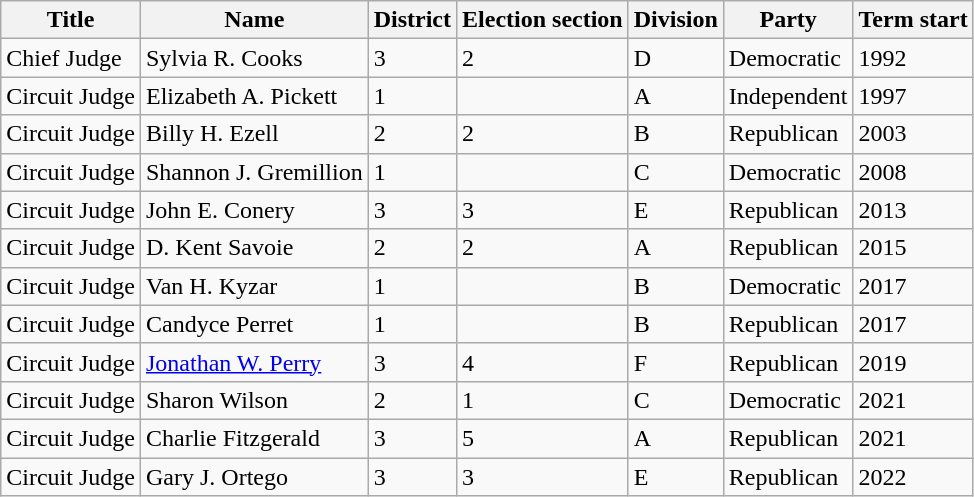<table class = "wikitable">
<tr>
<th>Title</th>
<th>Name</th>
<th>District</th>
<th>Election section</th>
<th>Division</th>
<th>Party</th>
<th>Term start</th>
</tr>
<tr>
<td>Chief Judge</td>
<td>Sylvia R. Cooks</td>
<td>3</td>
<td>2</td>
<td>D</td>
<td>Democratic</td>
<td>1992</td>
</tr>
<tr>
<td>Circuit Judge</td>
<td>Elizabeth A. Pickett</td>
<td>1</td>
<td></td>
<td>A</td>
<td>Independent</td>
<td>1997</td>
</tr>
<tr>
<td>Circuit Judge</td>
<td>Billy H. Ezell</td>
<td>2</td>
<td>2</td>
<td>B</td>
<td>Republican</td>
<td>2003</td>
</tr>
<tr>
<td>Circuit Judge</td>
<td>Shannon J. Gremillion</td>
<td>1</td>
<td></td>
<td>C</td>
<td>Democratic</td>
<td>2008</td>
</tr>
<tr>
<td>Circuit Judge</td>
<td>John E. Conery</td>
<td>3</td>
<td>3</td>
<td>E</td>
<td>Republican</td>
<td>2013</td>
</tr>
<tr>
<td>Circuit Judge</td>
<td>D. Kent Savoie</td>
<td>2</td>
<td>2</td>
<td>A</td>
<td>Republican</td>
<td>2015</td>
</tr>
<tr>
<td>Circuit Judge</td>
<td>Van H. Kyzar</td>
<td>1</td>
<td></td>
<td>B</td>
<td>Democratic</td>
<td>2017</td>
</tr>
<tr>
<td>Circuit Judge</td>
<td>Candyce Perret</td>
<td>1</td>
<td></td>
<td>B</td>
<td>Republican</td>
<td>2017</td>
</tr>
<tr>
<td>Circuit Judge</td>
<td><a href='#'>Jonathan W. Perry</a></td>
<td>3</td>
<td>4</td>
<td>F</td>
<td>Republican</td>
<td>2019</td>
</tr>
<tr>
<td>Circuit Judge</td>
<td>Sharon Wilson</td>
<td>2</td>
<td>1</td>
<td>C</td>
<td>Democratic</td>
<td>2021</td>
</tr>
<tr>
<td>Circuit Judge</td>
<td>Charlie Fitzgerald</td>
<td>3</td>
<td>5</td>
<td>A</td>
<td>Republican</td>
<td>2021</td>
</tr>
<tr>
<td>Circuit Judge</td>
<td>Gary J. Ortego</td>
<td>3</td>
<td>3</td>
<td>E</td>
<td>Republican</td>
<td>2022</td>
</tr>
</table>
